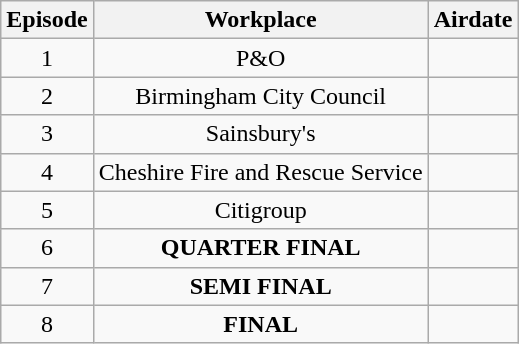<table class="wikitable" style="text-align:center;">
<tr>
<th>Episode</th>
<th>Workplace</th>
<th>Airdate</th>
</tr>
<tr>
<td>1</td>
<td>P&O</td>
<td></td>
</tr>
<tr>
<td>2</td>
<td>Birmingham City Council</td>
<td></td>
</tr>
<tr>
<td>3</td>
<td>Sainsbury's</td>
<td></td>
</tr>
<tr>
<td>4</td>
<td>Cheshire Fire and Rescue Service</td>
<td></td>
</tr>
<tr>
<td>5</td>
<td>Citigroup</td>
<td></td>
</tr>
<tr>
<td>6</td>
<td><strong>QUARTER FINAL</strong></td>
<td></td>
</tr>
<tr>
<td>7</td>
<td><strong>SEMI FINAL</strong></td>
<td></td>
</tr>
<tr>
<td>8</td>
<td><strong>FINAL</strong></td>
<td></td>
</tr>
</table>
